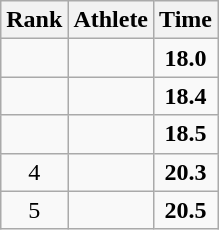<table class=wikitable style="text-align:center;">
<tr>
<th>Rank</th>
<th>Athlete</th>
<th>Time</th>
</tr>
<tr>
<td></td>
<td align=left></td>
<td><strong>18.0</strong></td>
</tr>
<tr>
<td></td>
<td align=left></td>
<td><strong>18.4</strong></td>
</tr>
<tr>
<td></td>
<td align=left></td>
<td><strong>18.5</strong></td>
</tr>
<tr>
<td>4</td>
<td align=left></td>
<td><strong>20.3</strong></td>
</tr>
<tr>
<td>5</td>
<td align=left></td>
<td><strong>20.5</strong></td>
</tr>
</table>
